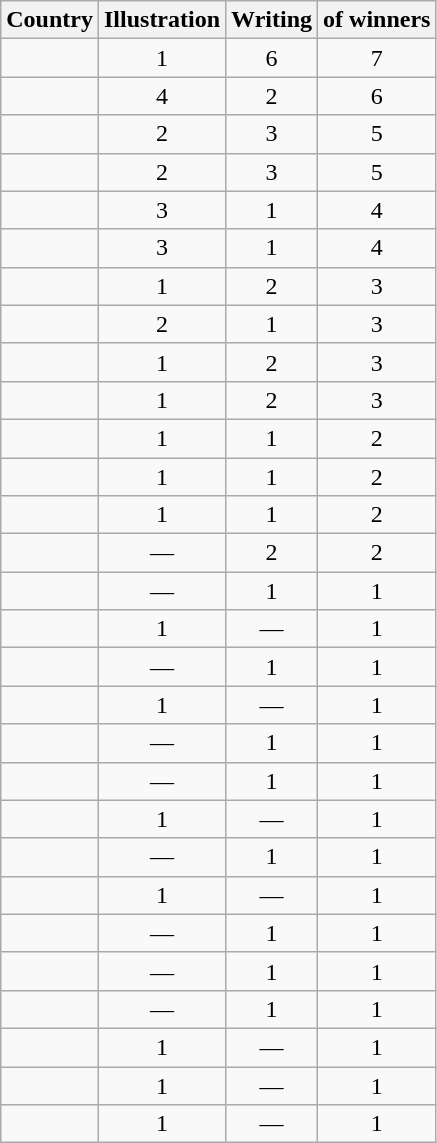<table class="wikitable sortable">
<tr>
<th scope="col">Country</th>
<th scope="col">Illustration</th>
<th scope="col">Writing</th>
<th scope="col"> of winners</th>
</tr>
<tr>
<td scope= "row"></td>
<td text align= "center">1</td>
<td text align= "center">6</td>
<td text align= "center">7</td>
</tr>
<tr>
<td scope= "row"></td>
<td text align= "center">4</td>
<td text align= "center">2</td>
<td text align= "center">6</td>
</tr>
<tr>
<td scope= "row"></td>
<td text align= "center">2</td>
<td text align= "center">3</td>
<td text align= "center">5</td>
</tr>
<tr>
<td scope= "row"></td>
<td text align= "center">2</td>
<td text align= "center">3</td>
<td text align= "center">5</td>
</tr>
<tr>
<td scope= "row"></td>
<td text align= "center">3</td>
<td text align= "center">1</td>
<td text align= "center">4</td>
</tr>
<tr>
<td scope= "row"></td>
<td text align= "center">3</td>
<td text align= "center">1</td>
<td text align= "center">4</td>
</tr>
<tr>
<td scope= "row"></td>
<td text align= "center">1</td>
<td text align= "center">2</td>
<td text align= "center">3</td>
</tr>
<tr>
<td scope= "row"></td>
<td text align= "center">2</td>
<td text align= "center">1</td>
<td text align= "center">3</td>
</tr>
<tr>
<td scope= "row"></td>
<td text align= "center">1</td>
<td text align= "center">2</td>
<td text align= "center">3</td>
</tr>
<tr>
<td scope= "row"></td>
<td text align= "center">1</td>
<td text align= "center">2</td>
<td text align= "center">3</td>
</tr>
<tr>
<td scope= "row"></td>
<td text align= "center">1</td>
<td text align= "center">1</td>
<td text align= "center">2</td>
</tr>
<tr>
<td scope= "row"></td>
<td text align= "center">1</td>
<td text align= "center">1</td>
<td text align= "center">2</td>
</tr>
<tr>
<td scope= "row"></td>
<td text align= "center">1</td>
<td text align= "center">1</td>
<td text align= "center">2</td>
</tr>
<tr>
<td scope= "row"></td>
<td text align= "center">—</td>
<td text align= "center">2</td>
<td text align= "center">2</td>
</tr>
<tr>
<td scope= "row"></td>
<td text align= "center">—</td>
<td text align= "center">1</td>
<td text align= "center">1</td>
</tr>
<tr>
<td scope= "row"></td>
<td text align= "center">1</td>
<td text align= "center">—</td>
<td text align= "center">1</td>
</tr>
<tr>
<td scope= "row"></td>
<td text align= "center">—</td>
<td text align= "center">1</td>
<td text align= "center">1</td>
</tr>
<tr>
<td scope= "row"></td>
<td text align= "center">1</td>
<td text align= "center">—</td>
<td text align= "center">1</td>
</tr>
<tr>
<td scope= "row"></td>
<td text align= "center">—</td>
<td text align= "center">1</td>
<td text align= "center">1</td>
</tr>
<tr>
<td scope= "row"></td>
<td text align= "center">—</td>
<td text align= "center">1</td>
<td text align= "center">1</td>
</tr>
<tr>
<td scope= "row"></td>
<td text align= "center">1</td>
<td text align= "center">—</td>
<td text align= "center">1</td>
</tr>
<tr>
<td scope= "row"></td>
<td text align= "center">—</td>
<td text align= "center">1</td>
<td text align= "center">1</td>
</tr>
<tr>
<td></td>
<td text align= "center">1</td>
<td text align= "center">—</td>
<td text align= "center">1</td>
</tr>
<tr>
<td scope= "row"></td>
<td text align= "center">—</td>
<td text align= "center">1</td>
<td text align= "center">1</td>
</tr>
<tr>
<td scope= "row"></td>
<td text align= "center">—</td>
<td text align= "center">1</td>
<td text align= "center">1</td>
</tr>
<tr>
<td scope= "row"></td>
<td text align= "center">—</td>
<td text align= "center">1</td>
<td text align= "center">1</td>
</tr>
<tr>
<td scope= "row"></td>
<td text align= "center">1</td>
<td text align= "center">—</td>
<td text align= "center">1</td>
</tr>
<tr>
<td scope= "row"></td>
<td text align= "center">1</td>
<td text align= "center">—</td>
<td text align= "center">1</td>
</tr>
<tr>
<td scope= "row"></td>
<td text align= "center">1</td>
<td text align= "center">—</td>
<td text align= "center">1</td>
</tr>
</table>
